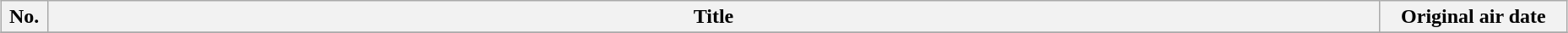<table class="wikitable plainrowheaders" style="width:98%; margin:auto; background:#FFF;">
<tr>
<th style="width:3%;">No.</th>
<th>Title</th>
<th style="width:12%;">Original air date</th>
</tr>
<tr>
</tr>
</table>
